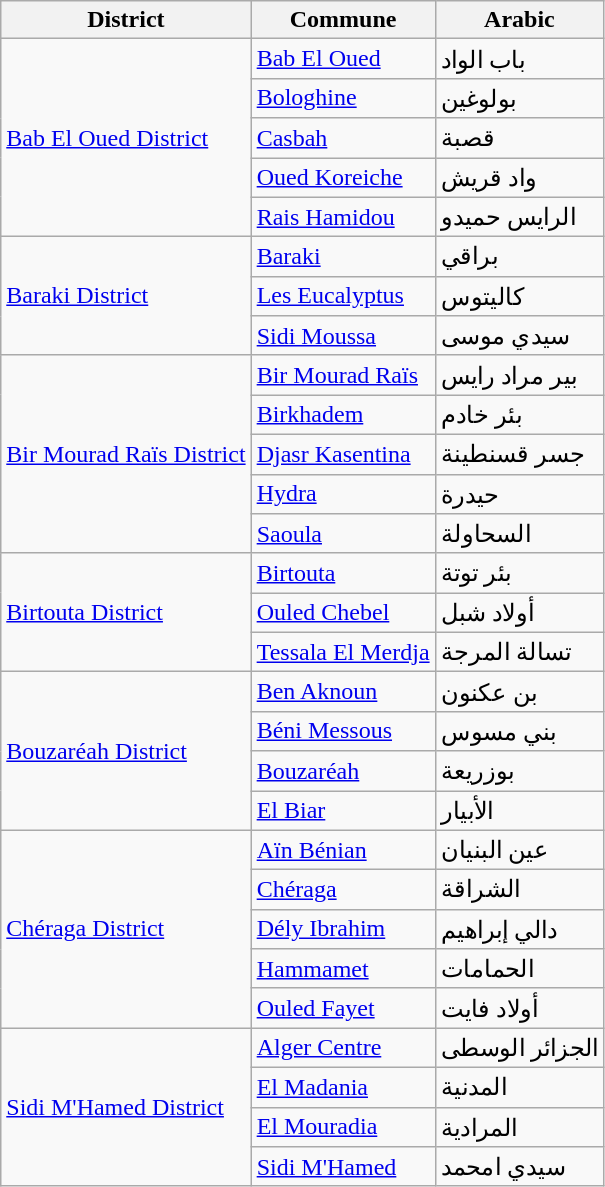<table class="wikitable sortable">
<tr>
<th>District</th>
<th>Commune</th>
<th>Arabic</th>
</tr>
<tr>
<td rowspan="5"><a href='#'>Bab El Oued District</a></td>
<td><a href='#'>Bab El Oued</a></td>
<td>باب الواد</td>
</tr>
<tr>
<td><a href='#'>Bologhine</a></td>
<td>بولوغين</td>
</tr>
<tr>
<td><a href='#'>Casbah</a></td>
<td>قصبة</td>
</tr>
<tr>
<td><a href='#'>Oued Koreiche</a></td>
<td>واد قريش</td>
</tr>
<tr>
<td><a href='#'>Rais Hamidou</a></td>
<td>الرايس حميدو</td>
</tr>
<tr>
<td rowspan="3"><a href='#'>Baraki District</a></td>
<td><a href='#'>Baraki</a></td>
<td>براقي</td>
</tr>
<tr>
<td><a href='#'>Les Eucalyptus</a></td>
<td>کالیتوس</td>
</tr>
<tr>
<td><a href='#'>Sidi Moussa</a></td>
<td>سيدي موسى</td>
</tr>
<tr>
<td rowspan="5"><a href='#'>Bir Mourad Raïs District</a></td>
<td><a href='#'>Bir Mourad Raïs</a></td>
<td>بير مراد رايس</td>
</tr>
<tr>
<td><a href='#'>Birkhadem</a></td>
<td>بئر خادم</td>
</tr>
<tr>
<td><a href='#'>Djasr Kasentina</a></td>
<td>جسر قسنطينة</td>
</tr>
<tr>
<td><a href='#'>Hydra</a></td>
<td>حيدرة</td>
</tr>
<tr>
<td><a href='#'>Saoula</a></td>
<td>السحاولة</td>
</tr>
<tr>
<td rowspan="3"><a href='#'>Birtouta District</a></td>
<td><a href='#'>Birtouta</a></td>
<td>بئر توتة</td>
</tr>
<tr>
<td><a href='#'>Ouled Chebel</a></td>
<td>أولاد شبل</td>
</tr>
<tr>
<td><a href='#'>Tessala El Merdja</a></td>
<td>تسالة المرجة</td>
</tr>
<tr>
<td rowspan="4"><a href='#'>Bouzaréah District</a></td>
<td><a href='#'>Ben Aknoun</a></td>
<td>بن عكنون</td>
</tr>
<tr>
<td><a href='#'>Béni Messous</a></td>
<td>بني مسوس</td>
</tr>
<tr>
<td><a href='#'>Bouzaréah</a></td>
<td>بوزريعة</td>
</tr>
<tr>
<td><a href='#'>El Biar</a></td>
<td>الأبيار</td>
</tr>
<tr>
<td rowspan="5"><a href='#'>Chéraga District</a></td>
<td><a href='#'>Aïn Bénian</a></td>
<td>عين البنيان</td>
</tr>
<tr>
<td><a href='#'>Chéraga</a></td>
<td>الشراقة</td>
</tr>
<tr>
<td><a href='#'>Dély Ibrahim</a></td>
<td>دالي إبراهيم</td>
</tr>
<tr>
<td><a href='#'>Hammamet</a></td>
<td>الحمامات</td>
</tr>
<tr>
<td><a href='#'>Ouled Fayet</a></td>
<td>أولاد فايت</td>
</tr>
<tr>
<td rowspan="4"><a href='#'>Sidi M'Hamed District</a></td>
<td><a href='#'>Alger Centre</a></td>
<td>الجزائر الوسطى</td>
</tr>
<tr>
<td><a href='#'>El Madania</a></td>
<td>المدنية</td>
</tr>
<tr>
<td><a href='#'>El Mouradia</a></td>
<td>المرادية</td>
</tr>
<tr>
<td><a href='#'>Sidi M'Hamed</a></td>
<td>سيدي امحمد</td>
</tr>
</table>
